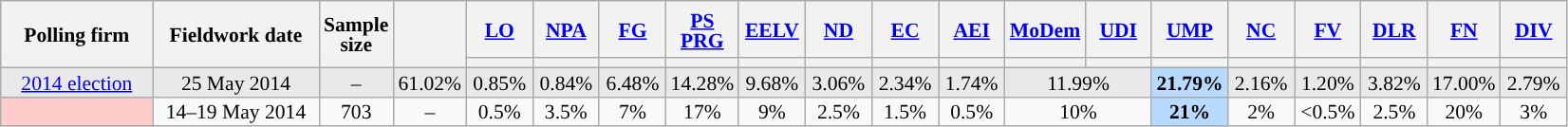<table class="wikitable sortable" style="text-align:center;font-size:90%;line-height:14px;">
<tr style="height:40px;">
<th style="width:100px;" rowspan="2">Polling firm</th>
<th style="width:110px;" rowspan="2">Fieldwork date</th>
<th style="width:35px;" rowspan="2">Sample<br>size</th>
<th style="width:30px;" rowspan="2"></th>
<th class="unsortable" style="width:40px;"><a href='#'>LO</a></th>
<th class="unsortable" style="width:40px;"><a href='#'>NPA</a></th>
<th class="unsortable" style="width:40px;"><a href='#'>FG</a></th>
<th class="unsortable" style="width:40px;"><a href='#'>PS</a><br><a href='#'>PRG</a></th>
<th class="unsortable" style="width:40px;"><a href='#'>EELV</a></th>
<th class="unsortable" style="width:40px;"><a href='#'>ND</a></th>
<th class="unsortable" style="width:40px;"><a href='#'>EC</a></th>
<th class="unsortable" style="width:40px;"><a href='#'>AEI</a></th>
<th class="unsortable" style="width:40px;"><a href='#'>MoDem</a></th>
<th class="unsortable" style="width:40px;"><a href='#'>UDI</a></th>
<th class="unsortable" style="width:40px;"><a href='#'>UMP</a></th>
<th class="unsortable" style="width:40px;"><a href='#'>NC</a></th>
<th class="unsortable" style="width:40px;"><a href='#'>FV</a></th>
<th class="unsortable" style="width:40px;"><a href='#'>DLR</a></th>
<th class="unsortable" style="width:40px;"><a href='#'>FN</a></th>
<th class="unsortable" style="width:40px;"><a href='#'>DIV</a></th>
</tr>
<tr>
<th style="background:"></th>
<th style="background:"></th>
<th style="background:"></th>
<th style="background:"></th>
<th style="background:"></th>
<th style="background:"></th>
<th style="background:"></th>
<th style="background:"></th>
<th style="background:"></th>
<th style="background:"></th>
<th style="background:"></th>
<th style="background:"></th>
<th style="background:"></th>
<th style="background:"></th>
<th style="background:"></th>
<th style="background:"></th>
</tr>
<tr style="background:#E9E9E9;">
<td><a href='#'>2014 election</a></td>
<td data-sort-value="2014-05-25">25 May 2014</td>
<td>–</td>
<td>61.02%</td>
<td>0.85%</td>
<td>0.84%</td>
<td>6.48%</td>
<td>14.28%</td>
<td>9.68%</td>
<td>3.06%</td>
<td>2.34%</td>
<td>1.74%</td>
<td colspan="2">11.99%</td>
<td style="background:#B9DAFF;"><strong>21.79%</strong></td>
<td>2.16%</td>
<td>1.20%</td>
<td>3.82%</td>
<td>17.00%</td>
<td>2.79%</td>
</tr>
<tr>
<td style="background:#FFCCCC;"></td>
<td data-sort-value="2014-05-19">14–19 May 2014</td>
<td>703</td>
<td>–</td>
<td>0.5%</td>
<td>3.5%</td>
<td>7%</td>
<td>17%</td>
<td>9%</td>
<td>2.5%</td>
<td>1.5%</td>
<td>0.5%</td>
<td colspan="2">10%</td>
<td style="background:#B9DAFF;"><strong>21%</strong></td>
<td>2%</td>
<td data-sort-value="0%"><0.5%</td>
<td>2.5%</td>
<td>20%</td>
<td>3%</td>
</tr>
</table>
